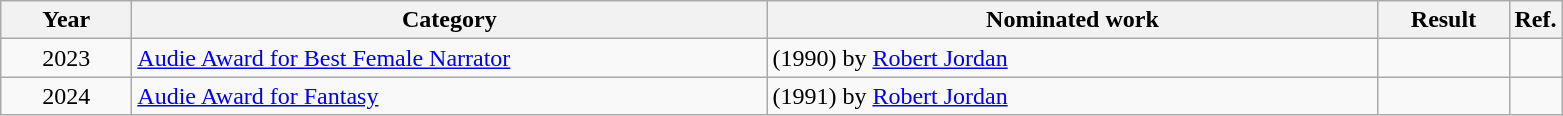<table class=wikitable>
<tr>
<th scope="col" style="width:5em;">Year</th>
<th scope="col" style="width:26em;">Category</th>
<th scope="col" style="width:25em;">Nominated work</th>
<th scope="col" style="width:5em;">Result</th>
<th>Ref.</th>
</tr>
<tr>
<td style="text-align:center;">2023</td>
<td><a href='#'>Audie Award for Best Female Narrator</a></td>
<td> (1990) by <a href='#'>Robert Jordan</a></td>
<td></td>
<td></td>
</tr>
<tr>
<td style="text-align:center;">2024</td>
<td><a href='#'>Audie Award for Fantasy</a></td>
<td> (1991) by <a href='#'>Robert Jordan</a></td>
<td></td>
<td></td>
</tr>
</table>
